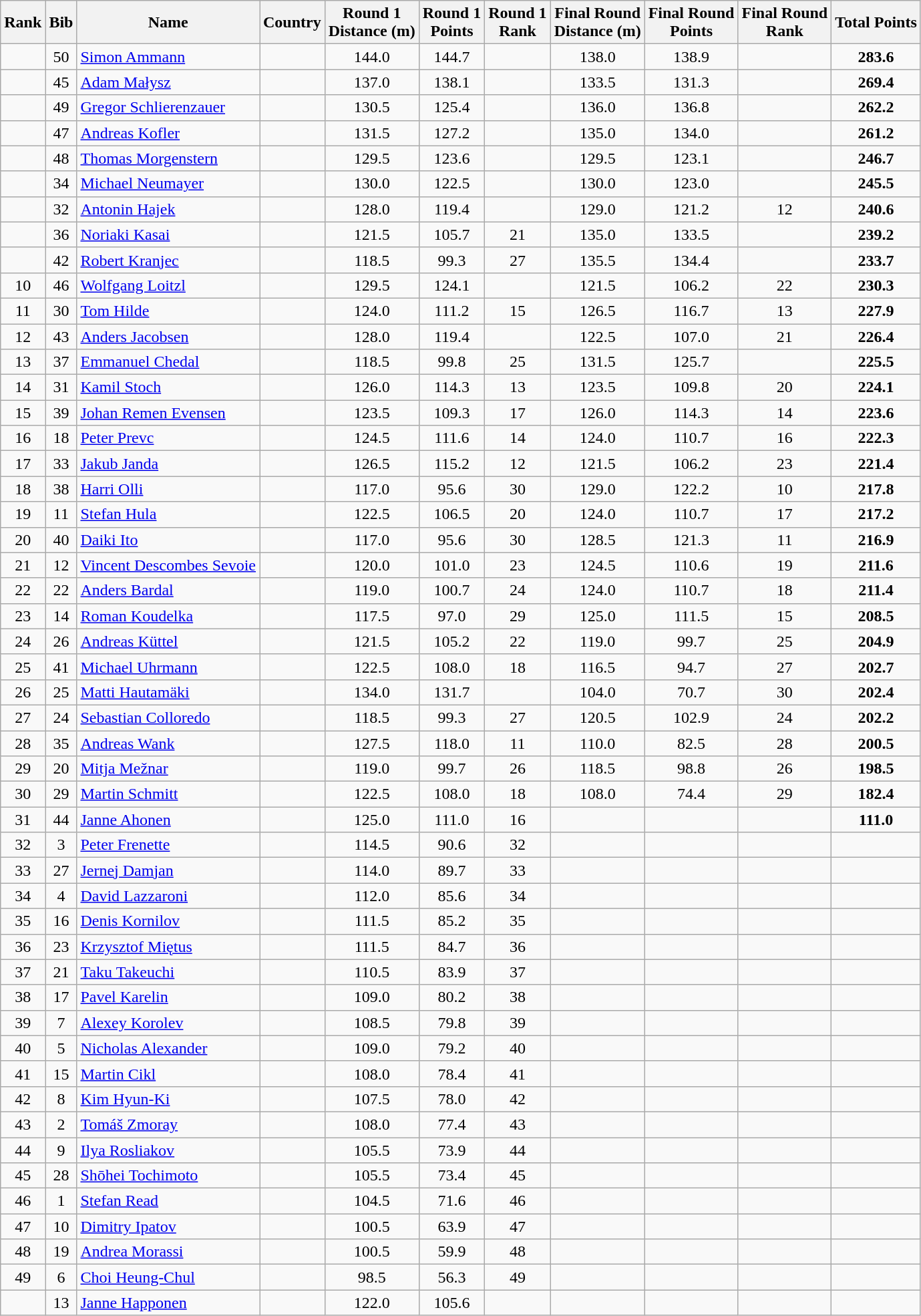<table class="wikitable sortable" style="text-align:center">
<tr>
<th>Rank</th>
<th>Bib</th>
<th>Name</th>
<th>Country</th>
<th>Round 1<br>Distance (m)</th>
<th>Round 1<br>Points</th>
<th>Round 1<br>Rank</th>
<th>Final Round <br>Distance (m)</th>
<th>Final Round <br>Points</th>
<th>Final Round<br> Rank</th>
<th>Total Points</th>
</tr>
<tr>
<td></td>
<td>50</td>
<td align="left"><a href='#'>Simon Ammann</a></td>
<td align="left"></td>
<td>144.0</td>
<td>144.7</td>
<td></td>
<td>138.0</td>
<td>138.9</td>
<td></td>
<td><strong>283.6</strong></td>
</tr>
<tr>
<td></td>
<td>45</td>
<td align="left"><a href='#'>Adam Małysz</a></td>
<td align="left"></td>
<td>137.0</td>
<td>138.1</td>
<td></td>
<td>133.5</td>
<td>131.3</td>
<td></td>
<td><strong>269.4</strong></td>
</tr>
<tr>
<td></td>
<td>49</td>
<td align="left"><a href='#'>Gregor Schlierenzauer</a></td>
<td align="left"></td>
<td>130.5</td>
<td>125.4</td>
<td></td>
<td>136.0</td>
<td>136.8</td>
<td></td>
<td><strong>262.2</strong></td>
</tr>
<tr>
<td></td>
<td>47</td>
<td align="left"><a href='#'>Andreas Kofler</a></td>
<td align="left"></td>
<td>131.5</td>
<td>127.2</td>
<td></td>
<td>135.0</td>
<td>134.0</td>
<td></td>
<td><strong>261.2</strong></td>
</tr>
<tr>
<td></td>
<td>48</td>
<td align="left"><a href='#'>Thomas Morgenstern</a></td>
<td align="left"></td>
<td>129.5</td>
<td>123.6</td>
<td></td>
<td>129.5</td>
<td>123.1</td>
<td></td>
<td><strong>246.7</strong></td>
</tr>
<tr>
<td></td>
<td>34</td>
<td align="left"><a href='#'>Michael Neumayer</a></td>
<td align="left"></td>
<td>130.0</td>
<td>122.5</td>
<td></td>
<td>130.0</td>
<td>123.0</td>
<td></td>
<td><strong>245.5</strong></td>
</tr>
<tr>
<td></td>
<td>32</td>
<td align="left"><a href='#'>Antonin Hajek</a></td>
<td align="left"></td>
<td>128.0</td>
<td>119.4</td>
<td></td>
<td>129.0</td>
<td>121.2</td>
<td>12</td>
<td><strong>240.6</strong></td>
</tr>
<tr>
<td></td>
<td>36</td>
<td align="left"><a href='#'>Noriaki Kasai</a></td>
<td align="left"></td>
<td>121.5</td>
<td>105.7</td>
<td>21</td>
<td>135.0</td>
<td>133.5</td>
<td></td>
<td><strong>239.2</strong></td>
</tr>
<tr>
<td></td>
<td>42</td>
<td align="left"><a href='#'>Robert Kranjec</a></td>
<td align="left"></td>
<td>118.5</td>
<td>99.3</td>
<td>27</td>
<td>135.5</td>
<td>134.4</td>
<td></td>
<td><strong>233.7</strong></td>
</tr>
<tr>
<td>10</td>
<td>46</td>
<td align="left"><a href='#'>Wolfgang Loitzl</a></td>
<td align="left"></td>
<td>129.5</td>
<td>124.1</td>
<td></td>
<td>121.5</td>
<td>106.2</td>
<td>22</td>
<td><strong>230.3</strong></td>
</tr>
<tr>
<td>11</td>
<td>30</td>
<td align="left"><a href='#'>Tom Hilde</a></td>
<td align="left"></td>
<td>124.0</td>
<td>111.2</td>
<td>15</td>
<td>126.5</td>
<td>116.7</td>
<td>13</td>
<td><strong>227.9</strong></td>
</tr>
<tr>
<td>12</td>
<td>43</td>
<td align="left"><a href='#'>Anders Jacobsen</a></td>
<td align="left"></td>
<td>128.0</td>
<td>119.4</td>
<td></td>
<td>122.5</td>
<td>107.0</td>
<td>21</td>
<td><strong>226.4</strong></td>
</tr>
<tr>
<td>13</td>
<td>37</td>
<td align="left"><a href='#'>Emmanuel Chedal</a></td>
<td align="left"></td>
<td>118.5</td>
<td>99.8</td>
<td>25</td>
<td>131.5</td>
<td>125.7</td>
<td></td>
<td><strong>225.5</strong></td>
</tr>
<tr>
<td>14</td>
<td>31</td>
<td align="left"><a href='#'>Kamil Stoch</a></td>
<td align="left"></td>
<td>126.0</td>
<td>114.3</td>
<td>13</td>
<td>123.5</td>
<td>109.8</td>
<td>20</td>
<td><strong>224.1</strong></td>
</tr>
<tr>
<td>15</td>
<td>39</td>
<td align="left"><a href='#'>Johan Remen Evensen</a></td>
<td align="left"></td>
<td>123.5</td>
<td>109.3</td>
<td>17</td>
<td>126.0</td>
<td>114.3</td>
<td>14</td>
<td><strong>223.6</strong></td>
</tr>
<tr>
<td>16</td>
<td>18</td>
<td align="left"><a href='#'>Peter Prevc</a></td>
<td align="left"></td>
<td>124.5</td>
<td>111.6</td>
<td>14</td>
<td>124.0</td>
<td>110.7</td>
<td>16</td>
<td><strong>222.3</strong></td>
</tr>
<tr>
<td>17</td>
<td>33</td>
<td align="left"><a href='#'>Jakub Janda</a></td>
<td align="left"></td>
<td>126.5</td>
<td>115.2</td>
<td>12</td>
<td>121.5</td>
<td>106.2</td>
<td>23</td>
<td><strong>221.4</strong></td>
</tr>
<tr>
<td>18</td>
<td>38</td>
<td align="left"><a href='#'>Harri Olli</a></td>
<td align="left"></td>
<td>117.0</td>
<td>95.6</td>
<td>30</td>
<td>129.0</td>
<td>122.2</td>
<td>10</td>
<td><strong>217.8</strong></td>
</tr>
<tr>
<td>19</td>
<td>11</td>
<td align="left"><a href='#'>Stefan Hula</a></td>
<td align="left"></td>
<td>122.5</td>
<td>106.5</td>
<td>20</td>
<td>124.0</td>
<td>110.7</td>
<td>17</td>
<td><strong>217.2</strong></td>
</tr>
<tr>
<td>20</td>
<td>40</td>
<td align="left"><a href='#'>Daiki Ito</a></td>
<td align="left"></td>
<td>117.0</td>
<td>95.6</td>
<td>30</td>
<td>128.5</td>
<td>121.3</td>
<td>11</td>
<td><strong>216.9</strong></td>
</tr>
<tr>
<td>21</td>
<td>12</td>
<td align="left"><a href='#'>Vincent Descombes Sevoie</a></td>
<td align="left"></td>
<td>120.0</td>
<td>101.0</td>
<td>23</td>
<td>124.5</td>
<td>110.6</td>
<td>19</td>
<td><strong>211.6</strong></td>
</tr>
<tr>
<td>22</td>
<td>22</td>
<td align="left"><a href='#'>Anders Bardal</a></td>
<td align="left"></td>
<td>119.0</td>
<td>100.7</td>
<td>24</td>
<td>124.0</td>
<td>110.7</td>
<td>18</td>
<td><strong>211.4</strong></td>
</tr>
<tr>
<td>23</td>
<td>14</td>
<td align="left"><a href='#'>Roman Koudelka</a></td>
<td align="left"></td>
<td>117.5</td>
<td>97.0</td>
<td>29</td>
<td>125.0</td>
<td>111.5</td>
<td>15</td>
<td><strong>208.5</strong></td>
</tr>
<tr>
<td>24</td>
<td>26</td>
<td align="left"><a href='#'>Andreas Küttel</a></td>
<td align="left"></td>
<td>121.5</td>
<td>105.2</td>
<td>22</td>
<td>119.0</td>
<td>99.7</td>
<td>25</td>
<td><strong>204.9</strong></td>
</tr>
<tr>
<td>25</td>
<td>41</td>
<td align="left"><a href='#'>Michael Uhrmann</a></td>
<td align="left"></td>
<td>122.5</td>
<td>108.0</td>
<td>18</td>
<td>116.5</td>
<td>94.7</td>
<td>27</td>
<td><strong>202.7</strong></td>
</tr>
<tr>
<td>26</td>
<td>25</td>
<td align="left"><a href='#'>Matti Hautamäki</a></td>
<td align="left"></td>
<td>134.0</td>
<td>131.7</td>
<td></td>
<td>104.0</td>
<td>70.7</td>
<td>30</td>
<td><strong>202.4</strong></td>
</tr>
<tr>
<td>27</td>
<td>24</td>
<td align="left"><a href='#'>Sebastian Colloredo</a></td>
<td align="left"></td>
<td>118.5</td>
<td>99.3</td>
<td>27</td>
<td>120.5</td>
<td>102.9</td>
<td>24</td>
<td><strong>202.2</strong></td>
</tr>
<tr>
<td>28</td>
<td>35</td>
<td align="left"><a href='#'>Andreas Wank</a></td>
<td align="left"></td>
<td>127.5</td>
<td>118.0</td>
<td>11</td>
<td>110.0</td>
<td>82.5</td>
<td>28</td>
<td><strong>200.5</strong></td>
</tr>
<tr>
<td>29</td>
<td>20</td>
<td align="left"><a href='#'>Mitja Mežnar</a></td>
<td align="left"></td>
<td>119.0</td>
<td>99.7</td>
<td>26</td>
<td>118.5</td>
<td>98.8</td>
<td>26</td>
<td><strong>198.5</strong></td>
</tr>
<tr>
<td>30</td>
<td>29</td>
<td align="left"><a href='#'>Martin Schmitt</a></td>
<td align="left"></td>
<td>122.5</td>
<td>108.0</td>
<td>18</td>
<td>108.0</td>
<td>74.4</td>
<td>29</td>
<td><strong>182.4</strong></td>
</tr>
<tr>
<td>31</td>
<td>44</td>
<td align="left"><a href='#'>Janne Ahonen</a></td>
<td align="left"></td>
<td>125.0</td>
<td>111.0</td>
<td>16</td>
<td></td>
<td></td>
<td></td>
<td><strong>111.0</strong></td>
</tr>
<tr>
<td>32</td>
<td>3</td>
<td align="left"><a href='#'>Peter Frenette</a></td>
<td align="left"></td>
<td>114.5</td>
<td>90.6</td>
<td>32</td>
<td></td>
<td></td>
<td></td>
<td><strong> </strong></td>
</tr>
<tr>
<td>33</td>
<td>27</td>
<td align="left"><a href='#'>Jernej Damjan</a></td>
<td align="left"></td>
<td>114.0</td>
<td>89.7</td>
<td>33</td>
<td></td>
<td></td>
<td></td>
<td><strong> </strong></td>
</tr>
<tr>
<td>34</td>
<td>4</td>
<td align="left"><a href='#'>David Lazzaroni</a></td>
<td align="left"></td>
<td>112.0</td>
<td>85.6</td>
<td>34</td>
<td></td>
<td></td>
<td></td>
<td><strong> </strong></td>
</tr>
<tr>
<td>35</td>
<td>16</td>
<td align="left"><a href='#'>Denis Kornilov</a></td>
<td align="left"></td>
<td>111.5</td>
<td>85.2</td>
<td>35</td>
<td></td>
<td></td>
<td></td>
<td><strong> </strong></td>
</tr>
<tr>
<td>36</td>
<td>23</td>
<td align="left"><a href='#'>Krzysztof Miętus</a></td>
<td align="left"></td>
<td>111.5</td>
<td>84.7</td>
<td>36</td>
<td></td>
<td></td>
<td></td>
<td><strong> </strong></td>
</tr>
<tr>
<td>37</td>
<td>21</td>
<td align="left"><a href='#'>Taku Takeuchi</a></td>
<td align="left"></td>
<td>110.5</td>
<td>83.9</td>
<td>37</td>
<td></td>
<td></td>
<td></td>
<td><strong> </strong></td>
</tr>
<tr>
<td>38</td>
<td>17</td>
<td align="left"><a href='#'>Pavel Karelin</a></td>
<td align="left"></td>
<td>109.0</td>
<td>80.2</td>
<td>38</td>
<td></td>
<td></td>
<td></td>
<td><strong> </strong></td>
</tr>
<tr>
<td>39</td>
<td>7</td>
<td align="left"><a href='#'>Alexey Korolev</a></td>
<td align="left"></td>
<td>108.5</td>
<td>79.8</td>
<td>39</td>
<td></td>
<td></td>
<td></td>
<td><strong> </strong></td>
</tr>
<tr>
<td>40</td>
<td>5</td>
<td align="left"><a href='#'>Nicholas Alexander</a></td>
<td align="left"></td>
<td>109.0</td>
<td>79.2</td>
<td>40</td>
<td></td>
<td></td>
<td></td>
<td><strong> </strong></td>
</tr>
<tr>
<td>41</td>
<td>15</td>
<td align="left"><a href='#'>Martin Cikl</a></td>
<td align="left"></td>
<td>108.0</td>
<td>78.4</td>
<td>41</td>
<td></td>
<td></td>
<td></td>
<td><strong> </strong></td>
</tr>
<tr>
<td>42</td>
<td>8</td>
<td align="left"><a href='#'>Kim Hyun-Ki</a></td>
<td align="left"></td>
<td>107.5</td>
<td>78.0</td>
<td>42</td>
<td></td>
<td></td>
<td></td>
<td><strong> </strong></td>
</tr>
<tr>
<td>43</td>
<td>2</td>
<td align="left"><a href='#'>Tomáš Zmoray</a></td>
<td align="left"></td>
<td>108.0</td>
<td>77.4</td>
<td>43</td>
<td></td>
<td></td>
<td></td>
<td><strong> </strong></td>
</tr>
<tr>
<td>44</td>
<td>9</td>
<td align="left"><a href='#'>Ilya Rosliakov</a></td>
<td align="left"></td>
<td>105.5</td>
<td>73.9</td>
<td>44</td>
<td></td>
<td></td>
<td></td>
<td><strong> </strong></td>
</tr>
<tr>
<td>45</td>
<td>28</td>
<td align="left"><a href='#'>Shōhei Tochimoto</a></td>
<td align="left"></td>
<td>105.5</td>
<td>73.4</td>
<td>45</td>
<td></td>
<td></td>
<td></td>
<td><strong> </strong></td>
</tr>
<tr>
<td>46</td>
<td>1</td>
<td align="left"><a href='#'>Stefan Read</a></td>
<td align="left"></td>
<td>104.5</td>
<td>71.6</td>
<td>46</td>
<td></td>
<td></td>
<td></td>
<td><strong> </strong></td>
</tr>
<tr>
<td>47</td>
<td>10</td>
<td align="left"><a href='#'>Dimitry Ipatov</a></td>
<td align="left"></td>
<td>100.5</td>
<td>63.9</td>
<td>47</td>
<td></td>
<td></td>
<td></td>
<td><strong> </strong></td>
</tr>
<tr>
<td>48</td>
<td>19</td>
<td align="left"><a href='#'>Andrea Morassi</a></td>
<td align="left"></td>
<td>100.5</td>
<td>59.9</td>
<td>48</td>
<td></td>
<td></td>
<td></td>
<td><strong> </strong></td>
</tr>
<tr>
<td>49</td>
<td>6</td>
<td align="left"><a href='#'>Choi Heung-Chul</a></td>
<td align="left"></td>
<td>98.5</td>
<td>56.3</td>
<td>49</td>
<td></td>
<td></td>
<td></td>
<td><strong> </strong></td>
</tr>
<tr>
<td></td>
<td>13</td>
<td align="left"><a href='#'>Janne Happonen</a></td>
<td align="left"></td>
<td>122.0</td>
<td>105.6</td>
<td></td>
<td></td>
<td></td>
<td></td>
<td><strong> </strong></td>
</tr>
</table>
